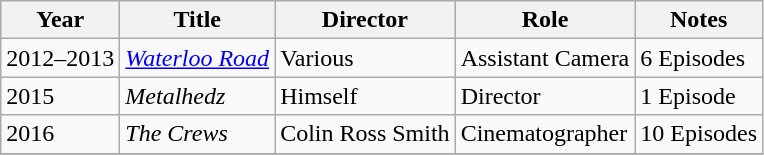<table class="wikitable sortable">
<tr>
<th>Year</th>
<th>Title</th>
<th>Director</th>
<th>Role</th>
<th class="unsortable">Notes</th>
</tr>
<tr>
<td>2012–2013</td>
<td><em><a href='#'>Waterloo Road</a></em></td>
<td>Various</td>
<td>Assistant Camera</td>
<td>6 Episodes</td>
</tr>
<tr>
<td>2015</td>
<td><em>Metalhedz</em></td>
<td>Himself</td>
<td>Director</td>
<td>1 Episode</td>
</tr>
<tr>
<td>2016</td>
<td><em>The Crews</em></td>
<td>Colin Ross Smith</td>
<td>Cinematographer</td>
<td>10 Episodes</td>
</tr>
<tr>
</tr>
</table>
